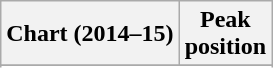<table class="wikitable sortable">
<tr>
<th>Chart (2014–15)</th>
<th>Peak<br>position</th>
</tr>
<tr>
</tr>
<tr>
</tr>
<tr>
</tr>
</table>
